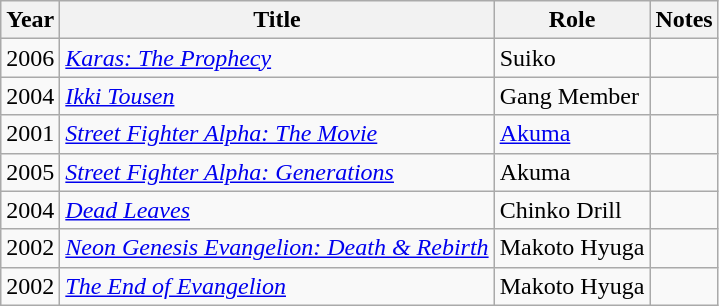<table class="wikitable">
<tr>
<th>Year</th>
<th>Title</th>
<th>Role</th>
<th>Notes</th>
</tr>
<tr>
<td>2006</td>
<td><em><a href='#'>Karas: The Prophecy</a></em></td>
<td>Suiko</td>
<td></td>
</tr>
<tr>
<td>2004</td>
<td><em><a href='#'>Ikki Tousen</a></em></td>
<td>Gang Member</td>
<td></td>
</tr>
<tr>
<td>2001</td>
<td><em><a href='#'>Street Fighter Alpha: The Movie</a></em></td>
<td><a href='#'>Akuma</a></td>
<td></td>
</tr>
<tr>
<td>2005</td>
<td><em><a href='#'>Street Fighter Alpha: Generations</a></em></td>
<td>Akuma</td>
<td></td>
</tr>
<tr>
<td>2004</td>
<td><em><a href='#'>Dead Leaves</a></em></td>
<td>Chinko Drill</td>
<td></td>
</tr>
<tr>
<td>2002</td>
<td><em><a href='#'>Neon Genesis Evangelion: Death & Rebirth</a></em></td>
<td>Makoto Hyuga</td>
<td></td>
</tr>
<tr>
<td>2002</td>
<td><em><a href='#'>The End of Evangelion</a></em></td>
<td>Makoto Hyuga</td>
<td></td>
</tr>
</table>
